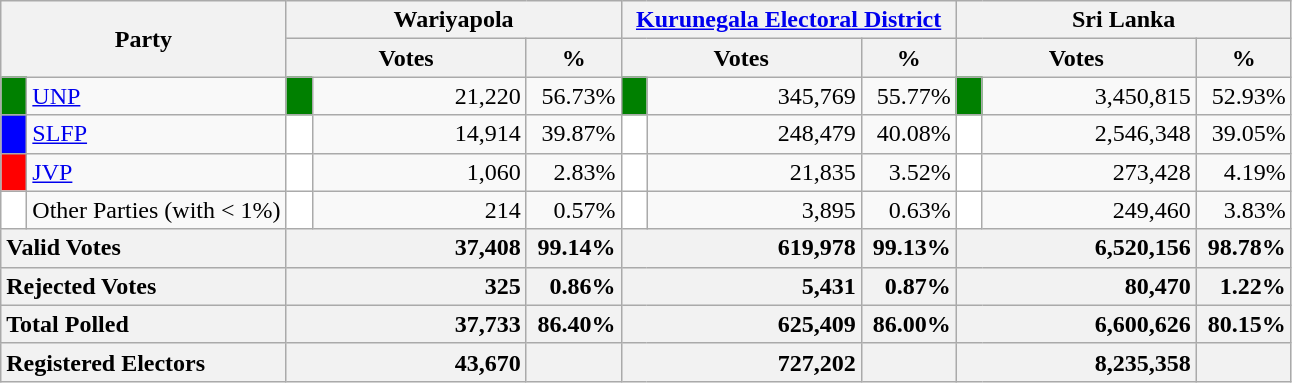<table class="wikitable">
<tr>
<th colspan="2" width="144px"rowspan="2">Party</th>
<th colspan="3" width="216px">Wariyapola</th>
<th colspan="3" width="216px"><a href='#'>Kurunegala Electoral District</a></th>
<th colspan="3" width="216px">Sri Lanka</th>
</tr>
<tr>
<th colspan="2" width="144px">Votes</th>
<th>%</th>
<th colspan="2" width="144px">Votes</th>
<th>%</th>
<th colspan="2" width="144px">Votes</th>
<th>%</th>
</tr>
<tr>
<td style="background-color:green;" width="10px"></td>
<td style="text-align:left;"><a href='#'>UNP</a></td>
<td style="background-color:green;" width="10px"></td>
<td style="text-align:right;">21,220</td>
<td style="text-align:right;">56.73%</td>
<td style="background-color:green;" width="10px"></td>
<td style="text-align:right;">345,769</td>
<td style="text-align:right;">55.77%</td>
<td style="background-color:green;" width="10px"></td>
<td style="text-align:right;">3,450,815</td>
<td style="text-align:right;">52.93%</td>
</tr>
<tr>
<td style="background-color:blue;" width="10px"></td>
<td style="text-align:left;"><a href='#'>SLFP</a></td>
<td style="background-color:white;" width="10px"></td>
<td style="text-align:right;">14,914</td>
<td style="text-align:right;">39.87%</td>
<td style="background-color:white;" width="10px"></td>
<td style="text-align:right;">248,479</td>
<td style="text-align:right;">40.08%</td>
<td style="background-color:white;" width="10px"></td>
<td style="text-align:right;">2,546,348</td>
<td style="text-align:right;">39.05%</td>
</tr>
<tr>
<td style="background-color:red;" width="10px"></td>
<td style="text-align:left;"><a href='#'>JVP</a></td>
<td style="background-color:white;" width="10px"></td>
<td style="text-align:right;">1,060</td>
<td style="text-align:right;">2.83%</td>
<td style="background-color:white;" width="10px"></td>
<td style="text-align:right;">21,835</td>
<td style="text-align:right;">3.52%</td>
<td style="background-color:white;" width="10px"></td>
<td style="text-align:right;">273,428</td>
<td style="text-align:right;">4.19%</td>
</tr>
<tr>
<td style="background-color:white;" width="10px"></td>
<td style="text-align:left;">Other Parties (with < 1%)</td>
<td style="background-color:white;" width="10px"></td>
<td style="text-align:right;">214</td>
<td style="text-align:right;">0.57%</td>
<td style="background-color:white;" width="10px"></td>
<td style="text-align:right;">3,895</td>
<td style="text-align:right;">0.63%</td>
<td style="background-color:white;" width="10px"></td>
<td style="text-align:right;">249,460</td>
<td style="text-align:right;">3.83%</td>
</tr>
<tr>
<th colspan="2" width="144px"style="text-align:left;">Valid Votes</th>
<th style="text-align:right;"colspan="2" width="144px">37,408</th>
<th style="text-align:right;">99.14%</th>
<th style="text-align:right;"colspan="2" width="144px">619,978</th>
<th style="text-align:right;">99.13%</th>
<th style="text-align:right;"colspan="2" width="144px">6,520,156</th>
<th style="text-align:right;">98.78%</th>
</tr>
<tr>
<th colspan="2" width="144px"style="text-align:left;">Rejected Votes</th>
<th style="text-align:right;"colspan="2" width="144px">325</th>
<th style="text-align:right;">0.86%</th>
<th style="text-align:right;"colspan="2" width="144px">5,431</th>
<th style="text-align:right;">0.87%</th>
<th style="text-align:right;"colspan="2" width="144px">80,470</th>
<th style="text-align:right;">1.22%</th>
</tr>
<tr>
<th colspan="2" width="144px"style="text-align:left;">Total Polled</th>
<th style="text-align:right;"colspan="2" width="144px">37,733</th>
<th style="text-align:right;">86.40%</th>
<th style="text-align:right;"colspan="2" width="144px">625,409</th>
<th style="text-align:right;">86.00%</th>
<th style="text-align:right;"colspan="2" width="144px">6,600,626</th>
<th style="text-align:right;">80.15%</th>
</tr>
<tr>
<th colspan="2" width="144px"style="text-align:left;">Registered Electors</th>
<th style="text-align:right;"colspan="2" width="144px">43,670</th>
<th></th>
<th style="text-align:right;"colspan="2" width="144px">727,202</th>
<th></th>
<th style="text-align:right;"colspan="2" width="144px">8,235,358</th>
<th></th>
</tr>
</table>
